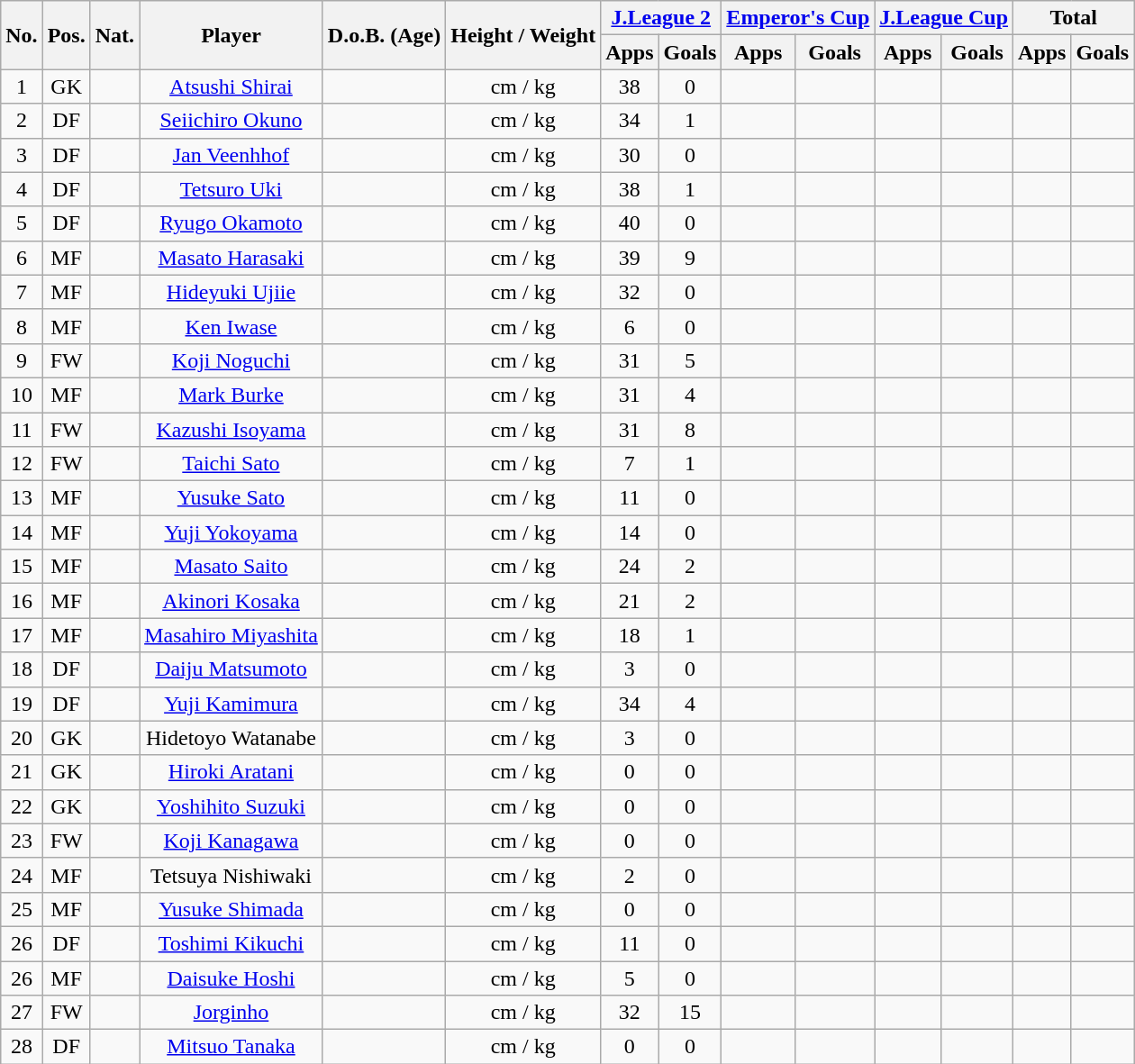<table class="wikitable" style="text-align:center;">
<tr>
<th rowspan="2">No.</th>
<th rowspan="2">Pos.</th>
<th rowspan="2">Nat.</th>
<th rowspan="2">Player</th>
<th rowspan="2">D.o.B. (Age)</th>
<th rowspan="2">Height / Weight</th>
<th colspan="2"><a href='#'>J.League 2</a></th>
<th colspan="2"><a href='#'>Emperor's Cup</a></th>
<th colspan="2"><a href='#'>J.League Cup</a></th>
<th colspan="2">Total</th>
</tr>
<tr>
<th>Apps</th>
<th>Goals</th>
<th>Apps</th>
<th>Goals</th>
<th>Apps</th>
<th>Goals</th>
<th>Apps</th>
<th>Goals</th>
</tr>
<tr>
<td>1</td>
<td>GK</td>
<td></td>
<td><a href='#'>Atsushi Shirai</a></td>
<td></td>
<td>cm / kg</td>
<td>38</td>
<td>0</td>
<td></td>
<td></td>
<td></td>
<td></td>
<td></td>
<td></td>
</tr>
<tr>
<td>2</td>
<td>DF</td>
<td></td>
<td><a href='#'>Seiichiro Okuno</a></td>
<td></td>
<td>cm / kg</td>
<td>34</td>
<td>1</td>
<td></td>
<td></td>
<td></td>
<td></td>
<td></td>
<td></td>
</tr>
<tr>
<td>3</td>
<td>DF</td>
<td></td>
<td><a href='#'>Jan Veenhhof</a></td>
<td></td>
<td>cm / kg</td>
<td>30</td>
<td>0</td>
<td></td>
<td></td>
<td></td>
<td></td>
<td></td>
<td></td>
</tr>
<tr>
<td>4</td>
<td>DF</td>
<td></td>
<td><a href='#'>Tetsuro Uki</a></td>
<td></td>
<td>cm / kg</td>
<td>38</td>
<td>1</td>
<td></td>
<td></td>
<td></td>
<td></td>
<td></td>
<td></td>
</tr>
<tr>
<td>5</td>
<td>DF</td>
<td></td>
<td><a href='#'>Ryugo Okamoto</a></td>
<td></td>
<td>cm / kg</td>
<td>40</td>
<td>0</td>
<td></td>
<td></td>
<td></td>
<td></td>
<td></td>
<td></td>
</tr>
<tr>
<td>6</td>
<td>MF</td>
<td></td>
<td><a href='#'>Masato Harasaki</a></td>
<td></td>
<td>cm / kg</td>
<td>39</td>
<td>9</td>
<td></td>
<td></td>
<td></td>
<td></td>
<td></td>
<td></td>
</tr>
<tr>
<td>7</td>
<td>MF</td>
<td></td>
<td><a href='#'>Hideyuki Ujiie</a></td>
<td></td>
<td>cm / kg</td>
<td>32</td>
<td>0</td>
<td></td>
<td></td>
<td></td>
<td></td>
<td></td>
<td></td>
</tr>
<tr>
<td>8</td>
<td>MF</td>
<td></td>
<td><a href='#'>Ken Iwase</a></td>
<td></td>
<td>cm / kg</td>
<td>6</td>
<td>0</td>
<td></td>
<td></td>
<td></td>
<td></td>
<td></td>
<td></td>
</tr>
<tr>
<td>9</td>
<td>FW</td>
<td></td>
<td><a href='#'>Koji Noguchi</a></td>
<td></td>
<td>cm / kg</td>
<td>31</td>
<td>5</td>
<td></td>
<td></td>
<td></td>
<td></td>
<td></td>
<td></td>
</tr>
<tr>
<td>10</td>
<td>MF</td>
<td></td>
<td><a href='#'>Mark Burke</a></td>
<td></td>
<td>cm / kg</td>
<td>31</td>
<td>4</td>
<td></td>
<td></td>
<td></td>
<td></td>
<td></td>
<td></td>
</tr>
<tr>
<td>11</td>
<td>FW</td>
<td></td>
<td><a href='#'>Kazushi Isoyama</a></td>
<td></td>
<td>cm / kg</td>
<td>31</td>
<td>8</td>
<td></td>
<td></td>
<td></td>
<td></td>
<td></td>
<td></td>
</tr>
<tr>
<td>12</td>
<td>FW</td>
<td></td>
<td><a href='#'>Taichi Sato</a></td>
<td></td>
<td>cm / kg</td>
<td>7</td>
<td>1</td>
<td></td>
<td></td>
<td></td>
<td></td>
<td></td>
<td></td>
</tr>
<tr>
<td>13</td>
<td>MF</td>
<td></td>
<td><a href='#'>Yusuke Sato</a></td>
<td></td>
<td>cm / kg</td>
<td>11</td>
<td>0</td>
<td></td>
<td></td>
<td></td>
<td></td>
<td></td>
<td></td>
</tr>
<tr>
<td>14</td>
<td>MF</td>
<td></td>
<td><a href='#'>Yuji Yokoyama</a></td>
<td></td>
<td>cm / kg</td>
<td>14</td>
<td>0</td>
<td></td>
<td></td>
<td></td>
<td></td>
<td></td>
<td></td>
</tr>
<tr>
<td>15</td>
<td>MF</td>
<td></td>
<td><a href='#'>Masato Saito</a></td>
<td></td>
<td>cm / kg</td>
<td>24</td>
<td>2</td>
<td></td>
<td></td>
<td></td>
<td></td>
<td></td>
<td></td>
</tr>
<tr>
<td>16</td>
<td>MF</td>
<td></td>
<td><a href='#'>Akinori Kosaka</a></td>
<td></td>
<td>cm / kg</td>
<td>21</td>
<td>2</td>
<td></td>
<td></td>
<td></td>
<td></td>
<td></td>
<td></td>
</tr>
<tr>
<td>17</td>
<td>MF</td>
<td></td>
<td><a href='#'>Masahiro Miyashita</a></td>
<td></td>
<td>cm / kg</td>
<td>18</td>
<td>1</td>
<td></td>
<td></td>
<td></td>
<td></td>
<td></td>
<td></td>
</tr>
<tr>
<td>18</td>
<td>DF</td>
<td></td>
<td><a href='#'>Daiju Matsumoto</a></td>
<td></td>
<td>cm / kg</td>
<td>3</td>
<td>0</td>
<td></td>
<td></td>
<td></td>
<td></td>
<td></td>
<td></td>
</tr>
<tr>
<td>19</td>
<td>DF</td>
<td></td>
<td><a href='#'>Yuji Kamimura</a></td>
<td></td>
<td>cm / kg</td>
<td>34</td>
<td>4</td>
<td></td>
<td></td>
<td></td>
<td></td>
<td></td>
<td></td>
</tr>
<tr>
<td>20</td>
<td>GK</td>
<td></td>
<td>Hidetoyo Watanabe</td>
<td></td>
<td>cm / kg</td>
<td>3</td>
<td>0</td>
<td></td>
<td></td>
<td></td>
<td></td>
<td></td>
<td></td>
</tr>
<tr>
<td>21</td>
<td>GK</td>
<td></td>
<td><a href='#'>Hiroki Aratani</a></td>
<td></td>
<td>cm / kg</td>
<td>0</td>
<td>0</td>
<td></td>
<td></td>
<td></td>
<td></td>
<td></td>
<td></td>
</tr>
<tr>
<td>22</td>
<td>GK</td>
<td></td>
<td><a href='#'>Yoshihito Suzuki</a></td>
<td></td>
<td>cm / kg</td>
<td>0</td>
<td>0</td>
<td></td>
<td></td>
<td></td>
<td></td>
<td></td>
<td></td>
</tr>
<tr>
<td>23</td>
<td>FW</td>
<td></td>
<td><a href='#'>Koji Kanagawa</a></td>
<td></td>
<td>cm / kg</td>
<td>0</td>
<td>0</td>
<td></td>
<td></td>
<td></td>
<td></td>
<td></td>
<td></td>
</tr>
<tr>
<td>24</td>
<td>MF</td>
<td></td>
<td>Tetsuya Nishiwaki</td>
<td></td>
<td>cm / kg</td>
<td>2</td>
<td>0</td>
<td></td>
<td></td>
<td></td>
<td></td>
<td></td>
<td></td>
</tr>
<tr>
<td>25</td>
<td>MF</td>
<td></td>
<td><a href='#'>Yusuke Shimada</a></td>
<td></td>
<td>cm / kg</td>
<td>0</td>
<td>0</td>
<td></td>
<td></td>
<td></td>
<td></td>
<td></td>
<td></td>
</tr>
<tr>
<td>26</td>
<td>DF</td>
<td></td>
<td><a href='#'>Toshimi Kikuchi</a></td>
<td></td>
<td>cm / kg</td>
<td>11</td>
<td>0</td>
<td></td>
<td></td>
<td></td>
<td></td>
<td></td>
<td></td>
</tr>
<tr>
<td>26</td>
<td>MF</td>
<td></td>
<td><a href='#'>Daisuke Hoshi</a></td>
<td></td>
<td>cm / kg</td>
<td>5</td>
<td>0</td>
<td></td>
<td></td>
<td></td>
<td></td>
<td></td>
<td></td>
</tr>
<tr>
<td>27</td>
<td>FW</td>
<td></td>
<td><a href='#'>Jorginho</a></td>
<td></td>
<td>cm / kg</td>
<td>32</td>
<td>15</td>
<td></td>
<td></td>
<td></td>
<td></td>
<td></td>
<td></td>
</tr>
<tr>
<td>28</td>
<td>DF</td>
<td></td>
<td><a href='#'>Mitsuo Tanaka</a></td>
<td></td>
<td>cm / kg</td>
<td>0</td>
<td>0</td>
<td></td>
<td></td>
<td></td>
<td></td>
<td></td>
<td></td>
</tr>
</table>
